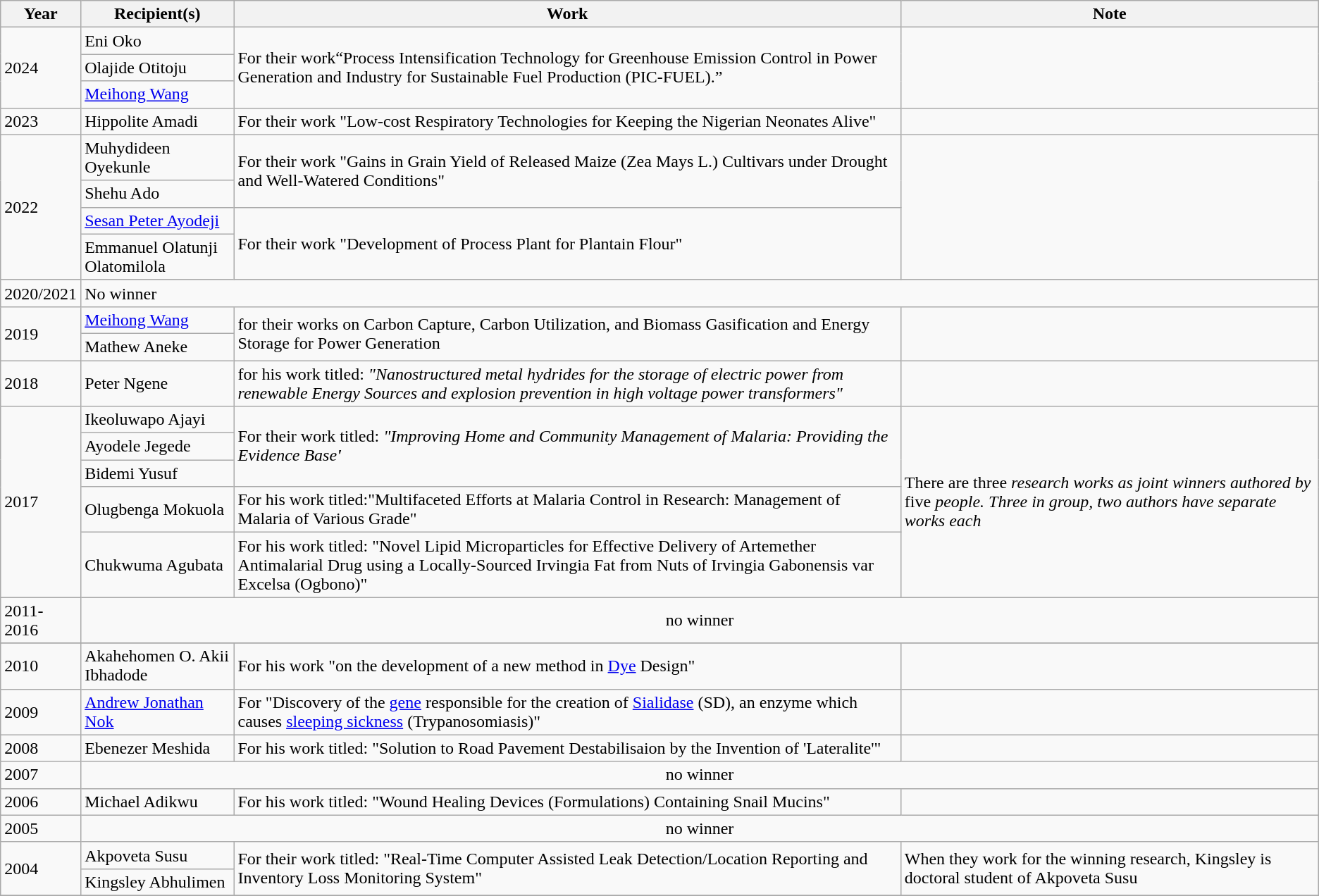<table class="wikitable">
<tr>
<th>Year</th>
<th>Recipient(s)</th>
<th>Work</th>
<th>Note</th>
</tr>
<tr>
<td rowspan="3">2024</td>
<td>Eni Oko</td>
<td rowspan="3">For their work“Process Intensification Technology for Greenhouse Emission Control in Power Generation and Industry for Sustainable Fuel Production (PIC-FUEL).”</td>
<td rowspan="3"></td>
</tr>
<tr>
<td>Olajide Otitoju</td>
</tr>
<tr>
<td><a href='#'>Meihong Wang</a></td>
</tr>
<tr>
<td>2023</td>
<td>Hippolite Amadi</td>
<td>For their work "Low-cost Respiratory Technologies for Keeping the Nigerian Neonates Alive"</td>
<td></td>
</tr>
<tr>
<td rowspan="4">2022 </td>
<td>Muhydideen Oyekunle</td>
<td rowspan="2">For their work "Gains in Grain Yield of Released Maize (Zea Mays L.) Cultivars under Drought and Well-Watered Conditions"</td>
<td rowspan="4"></td>
</tr>
<tr>
<td>Shehu Ado</td>
</tr>
<tr>
<td><a href='#'>Sesan Peter Ayodeji</a></td>
<td rowspan="2">For their work "Development of Process Plant for Plantain Flour"</td>
</tr>
<tr>
<td>Emmanuel Olatunji Olatomilola</td>
</tr>
<tr>
<td>2020/2021</td>
<td colspan="3">No winner</td>
</tr>
<tr>
<td rowspan ="2">2019</td>
<td><a href='#'>Meihong Wang</a></td>
<td rowspan ="2">for their works on Carbon Capture, Carbon Utilization, and Biomass Gasification and Energy Storage for Power Generation</td>
<td rowspan="2"></td>
</tr>
<tr>
<td>Mathew Aneke</td>
</tr>
<tr>
<td>2018</td>
<td>Peter Ngene</td>
<td>for his work titled: <em>"Nanostructured metal hydrides for the storage of electric power from renewable Energy Sources and  explosion prevention in high voltage power transformers"</em></td>
<td></td>
</tr>
<tr>
<td rowspan=5>2017<br> </td>
<td>Ikeoluwapo Ajayi</td>
<td rowspan=3>For their work titled: <em>"Improving Home and Community Management of Malaria: Providing the Evidence Base<strong>'</td>
<td rowspan=5>There are </em>three<em> research works as joint winners authored by </em>five<em> people. Three in group, two authors have separate works each</td>
</tr>
<tr>
<td>Ayodele Jegede</td>
</tr>
<tr>
<td>Bidemi Yusuf</td>
</tr>
<tr>
<td>Olugbenga Mokuola</td>
<td>For his work titled:</em>"Multifaceted Efforts at Malaria Control in Research: Management of Malaria of Various Grade"<em></td>
</tr>
<tr>
<td>Chukwuma Agubata</td>
<td>For his work titled: </em>"Novel Lipid Microparticles for Effective Delivery of Artemether Antimalarial Drug using a Locally-Sourced Irvingia Fat from Nuts of Irvingia Gabonensis var Excelsa (Ogbono)"<em></td>
</tr>
<tr>
<td>2011-2016</td>
<td colspan="3" style="text-align: center;">no winner </td>
</tr>
<tr>
</tr>
<tr>
</tr>
<tr>
</tr>
<tr>
</tr>
<tr>
</tr>
<tr>
<td>2010</td>
<td>Akahehomen O. Akii Ibhadode</td>
<td>For his work "on the development of a new method in <a href='#'>Dye</a> Design"</td>
<td></td>
</tr>
<tr>
<td>2009</td>
<td><a href='#'>Andrew Jonathan Nok</a></td>
<td>For "Discovery of the <a href='#'>gene</a> responsible for the creation of <a href='#'>Sialidase</a> (SD), an enzyme which causes <a href='#'>sleeping sickness</a> (Trypanosomiasis)"</td>
<td></td>
</tr>
<tr>
<td>2008</td>
<td>Ebenezer Meshida</td>
<td>For his work titled: </em>"Solution to Road Pavement Destabilisaion by the Invention of 'Lateralite'"<em></td>
<td></td>
</tr>
<tr>
<td>2007</td>
<td colspan="3" style="text-align: center;">no winner </td>
</tr>
<tr>
<td>2006</td>
<td>Michael Adikwu</td>
<td>For his work titled: </em>"Wound Healing Devices (Formulations) Containing Snail Mucins"<em></td>
<td></td>
</tr>
<tr>
<td>2005</td>
<td colspan="3" style="text-align: center;">no winner</td>
</tr>
<tr>
<td rowspan=2>2004 </td>
<td>Akpoveta Susu</td>
<td rowspan=2>For their work titled: </em>"Real-Time Computer Assisted Leak Detection/Location Reporting and Inventory Loss Monitoring System"<em></td>
<td rowspan=2>When they work for the winning research, Kingsley is doctoral student of Akpoveta Susu</td>
</tr>
<tr>
<td>Kingsley Abhulimen</td>
</tr>
<tr>
</tr>
</table>
